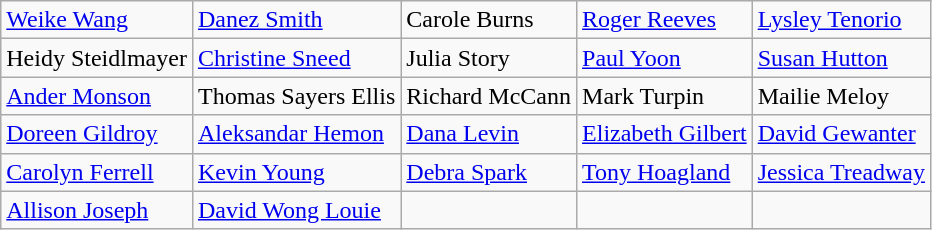<table class="wikitable">
<tr>
<td><a href='#'>Weike Wang</a></td>
<td><a href='#'>Danez Smith</a></td>
<td>Carole Burns</td>
<td><a href='#'>Roger Reeves</a></td>
<td><a href='#'>Lysley Tenorio</a></td>
</tr>
<tr>
<td>Heidy Steidlmayer</td>
<td><a href='#'>Christine Sneed</a></td>
<td>Julia Story</td>
<td><a href='#'>Paul Yoon</a></td>
<td><a href='#'>Susan Hutton</a></td>
</tr>
<tr>
<td><a href='#'>Ander Monson</a></td>
<td>Thomas Sayers Ellis</td>
<td>Richard McCann</td>
<td>Mark Turpin</td>
<td>Mailie Meloy</td>
</tr>
<tr>
<td><a href='#'>Doreen Gildroy</a></td>
<td><a href='#'>Aleksandar Hemon</a></td>
<td><a href='#'>Dana Levin</a></td>
<td><a href='#'>Elizabeth Gilbert</a></td>
<td><a href='#'>David Gewanter</a></td>
</tr>
<tr>
<td><a href='#'>Carolyn Ferrell</a></td>
<td><a href='#'>Kevin Young</a></td>
<td><a href='#'>Debra Spark</a></td>
<td><a href='#'>Tony Hoagland</a></td>
<td><a href='#'>Jessica Treadway</a></td>
</tr>
<tr>
<td><a href='#'>Allison Joseph</a></td>
<td><a href='#'>David Wong Louie</a></td>
<td></td>
<td></td>
<td></td>
</tr>
</table>
